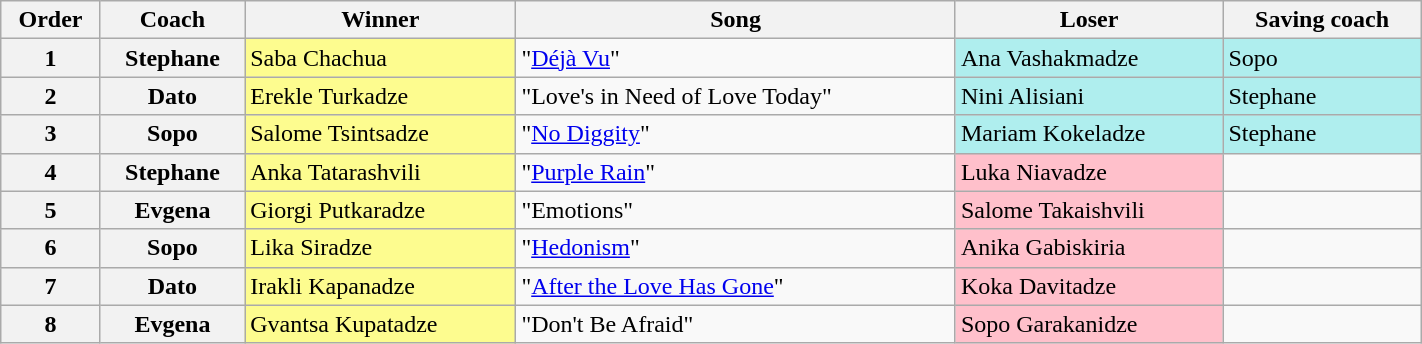<table class="sortable wikitable plainrowheaders" style="margin: 1em auto 1em auto; text-align:left; width:75%">
<tr>
<th width="7%">Order</th>
<th scope="col">Coach</th>
<th scope="col">Winner</th>
<th scope="col">Song</th>
<th scope="col">Loser</th>
<th scope="col">Saving coach</th>
</tr>
<tr>
<th scope="row" style="text-align:center">1</th>
<th scope="row">Stephane</th>
<td style="background:#FDFC8F">Saba Chachua</td>
<td>"<a href='#'>Déjà Vu</a>"</td>
<td style="background:paleturquoise">Ana Vashakmadze</td>
<td style="background:paleturquoise">Sopo</td>
</tr>
<tr>
<th scope="row" style="text-align:center">2</th>
<th scope="row">Dato</th>
<td style="background:#FDFC8F">Erekle Turkadze</td>
<td>"Love's in Need of Love Today"</td>
<td style="background:paleturquoise">Nini Alisiani</td>
<td style="background:paleturquoise">Stephane</td>
</tr>
<tr>
<th scope="row" style="text-align:center">3</th>
<th scope="row">Sopo</th>
<td style="background:#FDFC8F">Salome Tsintsadze</td>
<td>"<a href='#'>No Diggity</a>"</td>
<td style="background:paleturquoise">Mariam Kokeladze</td>
<td style="background:paleturquoise">Stephane</td>
</tr>
<tr>
<th scope="row" style="text-align:center">4</th>
<th scope="row">Stephane</th>
<td style="background:#FDFC8F">Anka Tatarashvili</td>
<td>"<a href='#'>Purple Rain</a>"</td>
<td style="background:pink">Luka Niavadze</td>
<td></td>
</tr>
<tr>
<th scope="row" style="text-align:center">5</th>
<th scope="row">Evgena</th>
<td style="background:#FDFC8F">Giorgi Putkaradze</td>
<td>"Emotions"</td>
<td style="background:pink">Salome Takaishvili</td>
<td></td>
</tr>
<tr>
<th scope="row" style="text-align:center">6</th>
<th scope="row">Sopo</th>
<td style="background:#FDFC8F">Lika Siradze</td>
<td>"<a href='#'>Hedonism</a>"</td>
<td style="background:pink">Anika Gabiskiria</td>
<td></td>
</tr>
<tr>
<th scope="row" style="text-align:center">7</th>
<th scope="row">Dato</th>
<td style="background:#FDFC8F">Irakli Kapanadze</td>
<td>"<a href='#'>After the Love Has Gone</a>"</td>
<td style="background:pink">Koka Davitadze</td>
<td></td>
</tr>
<tr>
<th scope="row" style="text-align:center">8</th>
<th scope="row">Evgena</th>
<td style="background:#FDFC8F">Gvantsa Kupatadze</td>
<td>"Don't Be Afraid"</td>
<td style="background:pink">Sopo Garakanidze</td>
<td></td>
</tr>
</table>
